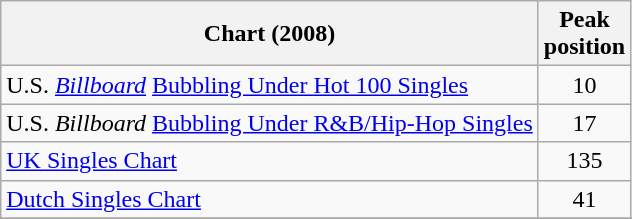<table class="wikitable sortable">
<tr>
<th align="left">Chart (2008)</th>
<th align="center">Peak<br>position</th>
</tr>
<tr>
<td align="left">U.S. <a href='#'><em>Billboard</em></a> <a href='#'>Bubbling Under Hot 100 Singles</a></td>
<td align="center">10</td>
</tr>
<tr>
<td align="left">U.S. <em>Billboard</em> <a href='#'>Bubbling Under R&B/Hip-Hop Singles</a></td>
<td align="center">17</td>
</tr>
<tr>
<td align="left"><a href='#'>UK Singles Chart</a></td>
<td align="center">135</td>
</tr>
<tr>
<td align="left"><a href='#'>Dutch Singles Chart</a></td>
<td align="center">41</td>
</tr>
<tr>
</tr>
</table>
